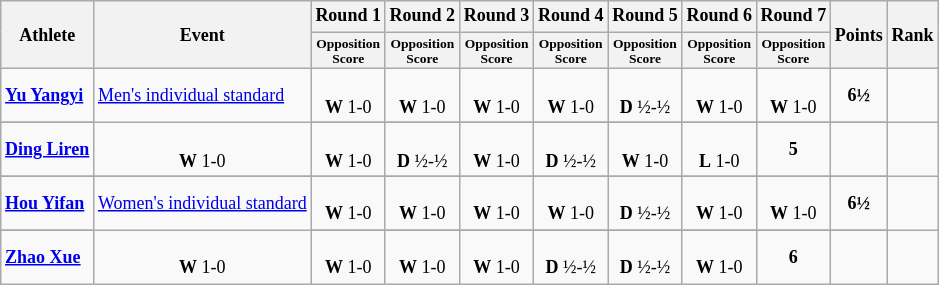<table class="wikitable" style="font-size:75%">
<tr>
<th rowspan="2">Athlete</th>
<th rowspan="2">Event</th>
<th>Round 1</th>
<th>Round 2</th>
<th>Round 3</th>
<th>Round 4</th>
<th>Round 5</th>
<th>Round 6</th>
<th>Round 7</th>
<th rowspan="2">Points</th>
<th rowspan="2">Rank</th>
</tr>
<tr style="font-size:75%", align="center">
<th>Opposition<br>Score</th>
<th>Opposition<br>Score</th>
<th>Opposition<br>Score</th>
<th>Opposition<br>Score</th>
<th>Opposition<br>Score</th>
<th>Opposition<br>Score</th>
<th>Opposition<br>Score</th>
</tr>
<tr align="center">
<td align="left"><strong><a href='#'>Yu Yangyi</a></strong></td>
<td rowspan="2" align="left"><a href='#'>Men's individual standard</a></td>
<td><br><strong>W</strong> 1-0</td>
<td><br><strong>W</strong> 1-0</td>
<td><br><strong>W</strong> 1-0</td>
<td><br><strong>W</strong> 1-0</td>
<td><br><strong>D</strong> ½-½</td>
<td><br><strong>W</strong> 1-0</td>
<td><br><strong>W</strong> 1-0</td>
<td><strong>6½</strong></td>
<td></td>
</tr>
<tr>
</tr>
<tr align="center">
<td align="left"><strong><a href='#'>Ding Liren</a></strong></td>
<td><br><strong>W</strong> 1-0</td>
<td><br><strong>W</strong> 1-0</td>
<td><br><strong>D</strong> ½-½</td>
<td><br><strong>W</strong> 1-0</td>
<td><br><strong>D</strong> ½-½</td>
<td><br><strong>W</strong> 1-0</td>
<td><br><strong>L</strong> 1-0</td>
<td><strong>5</strong></td>
<td></td>
</tr>
<tr>
</tr>
<tr align="center">
<td align="left"><strong><a href='#'>Hou Yifan</a></strong></td>
<td rowspan="2" align="left"><a href='#'>Women's individual standard</a></td>
<td><br><strong>W</strong> 1-0</td>
<td><br><strong>W</strong> 1-0</td>
<td><br><strong>W</strong> 1-0</td>
<td><br><strong>W</strong> 1-0</td>
<td><br><strong>D</strong> ½-½</td>
<td><br><strong>W</strong> 1-0</td>
<td><br><strong>W</strong> 1-0</td>
<td><strong>6½</strong></td>
<td></td>
</tr>
<tr>
</tr>
<tr align="center">
<td align="left"><strong><a href='#'>Zhao Xue</a></strong></td>
<td><br><strong>W</strong> 1-0</td>
<td><br><strong>W</strong> 1-0</td>
<td><br><strong>W</strong> 1-0</td>
<td><br><strong>W</strong> 1-0</td>
<td><br><strong>D</strong> ½-½</td>
<td><br><strong>D</strong> ½-½</td>
<td><br><strong>W</strong> 1-0</td>
<td><strong>6</strong></td>
<td></td>
</tr>
</table>
